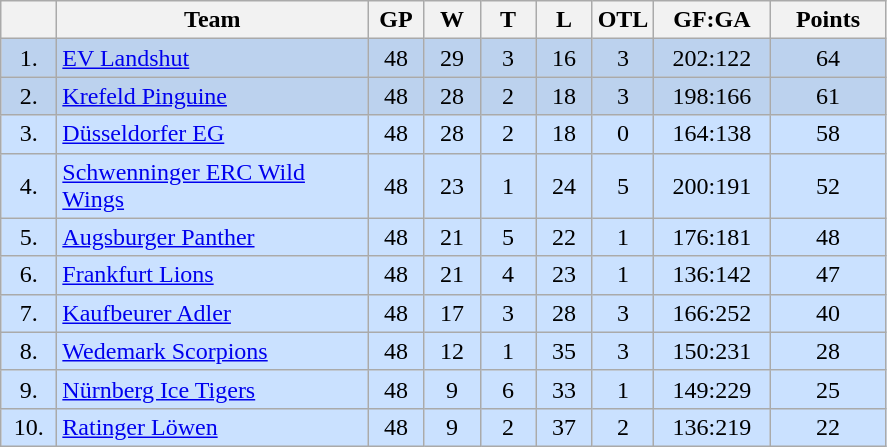<table class="wikitable">
<tr>
<th width="30"></th>
<th width="200">Team</th>
<th width="30">GP</th>
<th width="30">W</th>
<th width="30">T</th>
<th width="30">L</th>
<th width="30">OTL</th>
<th width="70">GF:GA</th>
<th width="70">Points</th>
</tr>
<tr bgcolor=#BCD2EE align="center">
<td>1.</td>
<td align="left"><a href='#'>EV Landshut</a></td>
<td>48</td>
<td>29</td>
<td>3</td>
<td>16</td>
<td>3</td>
<td>202:122</td>
<td>64</td>
</tr>
<tr bgcolor=#BCD2EE align="center">
<td>2.</td>
<td align="left"><a href='#'>Krefeld Pinguine</a></td>
<td>48</td>
<td>28</td>
<td>2</td>
<td>18</td>
<td>3</td>
<td>198:166</td>
<td>61</td>
</tr>
<tr bgcolor=#CAE1FF align="center">
<td>3.</td>
<td align="left"><a href='#'>Düsseldorfer EG</a></td>
<td>48</td>
<td>28</td>
<td>2</td>
<td>18</td>
<td>0</td>
<td>164:138</td>
<td>58</td>
</tr>
<tr bgcolor=#CAE1FF align="center">
<td>4.</td>
<td align="left"><a href='#'>Schwenninger ERC Wild Wings</a></td>
<td>48</td>
<td>23</td>
<td>1</td>
<td>24</td>
<td>5</td>
<td>200:191</td>
<td>52</td>
</tr>
<tr bgcolor=#CAE1FF align="center">
<td>5.</td>
<td align="left"><a href='#'>Augsburger Panther</a></td>
<td>48</td>
<td>21</td>
<td>5</td>
<td>22</td>
<td>1</td>
<td>176:181</td>
<td>48</td>
</tr>
<tr bgcolor=#CAE1FF align="center">
<td>6.</td>
<td align="left"><a href='#'>Frankfurt Lions</a></td>
<td>48</td>
<td>21</td>
<td>4</td>
<td>23</td>
<td>1</td>
<td>136:142</td>
<td>47</td>
</tr>
<tr bgcolor=#CAE1FF align="center">
<td>7.</td>
<td align="left"><a href='#'>Kaufbeurer Adler</a></td>
<td>48</td>
<td>17</td>
<td>3</td>
<td>28</td>
<td>3</td>
<td>166:252</td>
<td>40</td>
</tr>
<tr bgcolor=#CAE1FF align="center">
<td>8.</td>
<td align="left"><a href='#'>Wedemark Scorpions</a></td>
<td>48</td>
<td>12</td>
<td>1</td>
<td>35</td>
<td>3</td>
<td>150:231</td>
<td>28</td>
</tr>
<tr bgcolor=#CAE1FF align="center">
<td>9.</td>
<td align="left"><a href='#'>Nürnberg Ice Tigers</a></td>
<td>48</td>
<td>9</td>
<td>6</td>
<td>33</td>
<td>1</td>
<td>149:229</td>
<td>25</td>
</tr>
<tr bgcolor=#CAE1FF align="center">
<td>10.</td>
<td align="left"><a href='#'>Ratinger Löwen</a></td>
<td>48</td>
<td>9</td>
<td>2</td>
<td>37</td>
<td>2</td>
<td>136:219</td>
<td>22</td>
</tr>
</table>
